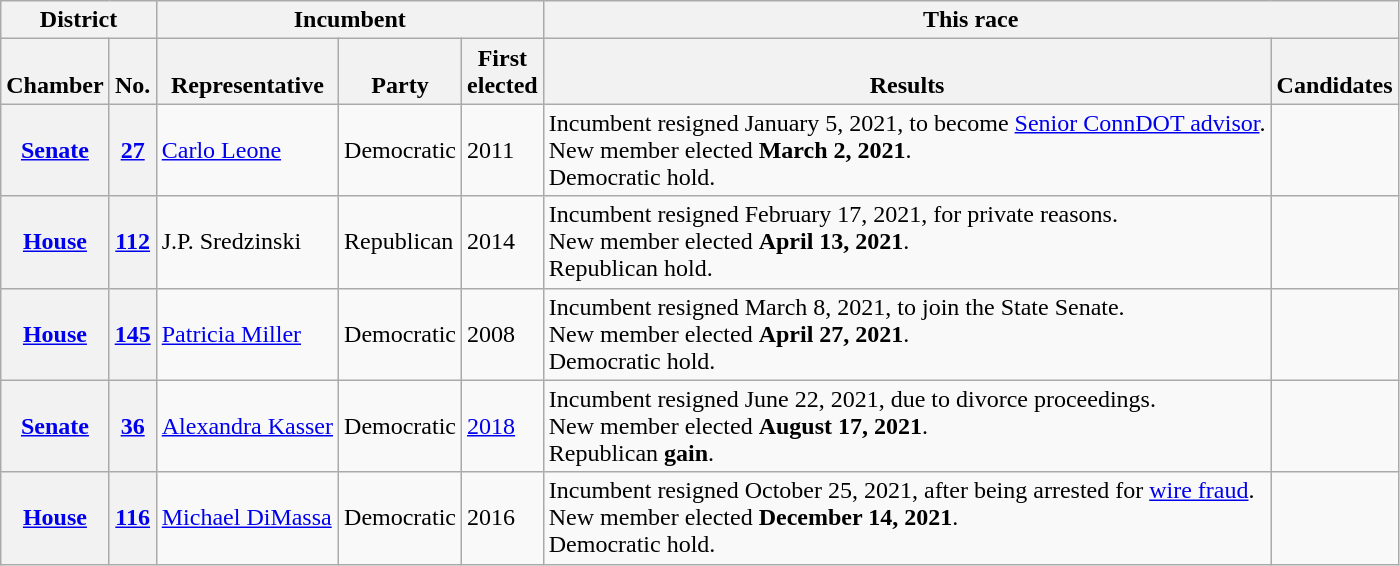<table class="wikitable sortable">
<tr valign=bottom>
<th colspan="2">District</th>
<th colspan="3">Incumbent</th>
<th colspan="2">This race</th>
</tr>
<tr valign=bottom>
<th>Chamber</th>
<th>No.</th>
<th>Representative</th>
<th>Party</th>
<th>First<br>elected</th>
<th>Results</th>
<th>Candidates</th>
</tr>
<tr>
<th><a href='#'>Senate</a></th>
<th><a href='#'>27</a></th>
<td><a href='#'>Carlo Leone</a></td>
<td>Democratic</td>
<td>2011<br></td>
<td>Incumbent resigned January 5, 2021, to become <a href='#'>Senior ConnDOT advisor</a>.<br>New member elected <strong>March 2, 2021</strong>.<br>Democratic hold.</td>
<td nowrap></td>
</tr>
<tr>
<th><a href='#'>House</a></th>
<th><a href='#'>112</a></th>
<td>J.P. Sredzinski</td>
<td>Republican</td>
<td>2014</td>
<td>Incumbent resigned February 17, 2021, for private reasons.<br>New member elected <strong>April 13, 2021</strong>.<br>Republican hold.</td>
<td nowrap></td>
</tr>
<tr>
<th><a href='#'>House</a></th>
<th><a href='#'>145</a></th>
<td><a href='#'>Patricia Miller</a></td>
<td>Democratic</td>
<td>2008</td>
<td>Incumbent resigned March 8, 2021, to join the State Senate.<br>New member elected <strong>April 27, 2021</strong>.<br>Democratic hold.</td>
<td nowrap></td>
</tr>
<tr>
<th><a href='#'>Senate</a></th>
<th><a href='#'>36</a></th>
<td><a href='#'>Alexandra Kasser</a></td>
<td>Democratic</td>
<td><a href='#'>2018</a></td>
<td>Incumbent resigned June 22, 2021, due to divorce proceedings.<br>New member elected <strong>August 17, 2021</strong>.<br>Republican <strong>gain</strong>.</td>
<td nowrap></td>
</tr>
<tr>
<th><a href='#'>House</a></th>
<th><a href='#'>116</a></th>
<td><a href='#'>Michael DiMassa</a></td>
<td>Democratic</td>
<td>2016</td>
<td>Incumbent resigned October 25, 2021, after being arrested for <a href='#'>wire fraud</a>.<br>New member elected <strong>December 14, 2021</strong>.<br>Democratic hold.</td>
<td nowrap></td>
</tr>
</table>
